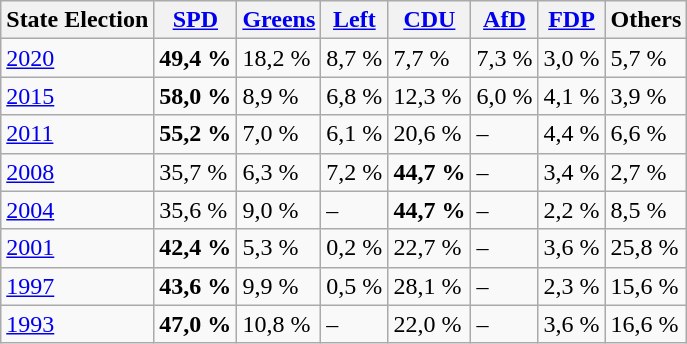<table class="wikitable zebra">
<tr class="hintergrundfarbe5">
<th>State Election</th>
<th><a href='#'>SPD</a></th>
<th><a href='#'>Greens</a></th>
<th><a href='#'>Left</a></th>
<th><a href='#'>CDU</a></th>
<th><a href='#'>AfD</a></th>
<th><a href='#'>FDP</a></th>
<th>Others</th>
</tr>
<tr>
<td><a href='#'>2020</a></td>
<td><strong>49,4 %</strong></td>
<td>18,2 %</td>
<td>8,7 %</td>
<td>7,7 %</td>
<td>7,3 %</td>
<td>3,0 %</td>
<td>5,7 %</td>
</tr>
<tr>
<td><a href='#'>2015</a></td>
<td><strong>58,0 %</strong></td>
<td>8,9 %</td>
<td>6,8 %</td>
<td>12,3 %</td>
<td>6,0 %</td>
<td>4,1 %</td>
<td>3,9 %</td>
</tr>
<tr>
<td><a href='#'>2011</a></td>
<td><strong>55,2 %</strong></td>
<td>7,0 %</td>
<td>6,1 %</td>
<td>20,6 %</td>
<td>–</td>
<td>4,4 %</td>
<td>6,6 %</td>
</tr>
<tr>
<td><a href='#'>2008</a></td>
<td>35,7 %</td>
<td>6,3 %</td>
<td>7,2 %</td>
<td><strong>44,7 %</strong></td>
<td>–</td>
<td>3,4 %</td>
<td>2,7 %</td>
</tr>
<tr>
<td><a href='#'>2004</a></td>
<td>35,6 %</td>
<td>9,0 %</td>
<td>–</td>
<td><strong>44,7 %</strong></td>
<td>–</td>
<td>2,2 %</td>
<td>8,5 %</td>
</tr>
<tr>
<td><a href='#'>2001</a></td>
<td><strong>42,4 %</strong></td>
<td>5,3 %</td>
<td>0,2 %</td>
<td>22,7 %</td>
<td>–</td>
<td>3,6 %</td>
<td>25,8 %</td>
</tr>
<tr>
<td><a href='#'>1997</a></td>
<td><strong>43,6 %</strong></td>
<td>9,9 %</td>
<td>0,5 %</td>
<td>28,1 %</td>
<td>–</td>
<td>2,3 %</td>
<td>15,6 %</td>
</tr>
<tr>
<td><a href='#'>1993</a></td>
<td><strong>47,0 %</strong></td>
<td>10,8 %</td>
<td>–</td>
<td>22,0 %</td>
<td>–</td>
<td>3,6 %</td>
<td>16,6 %</td>
</tr>
</table>
